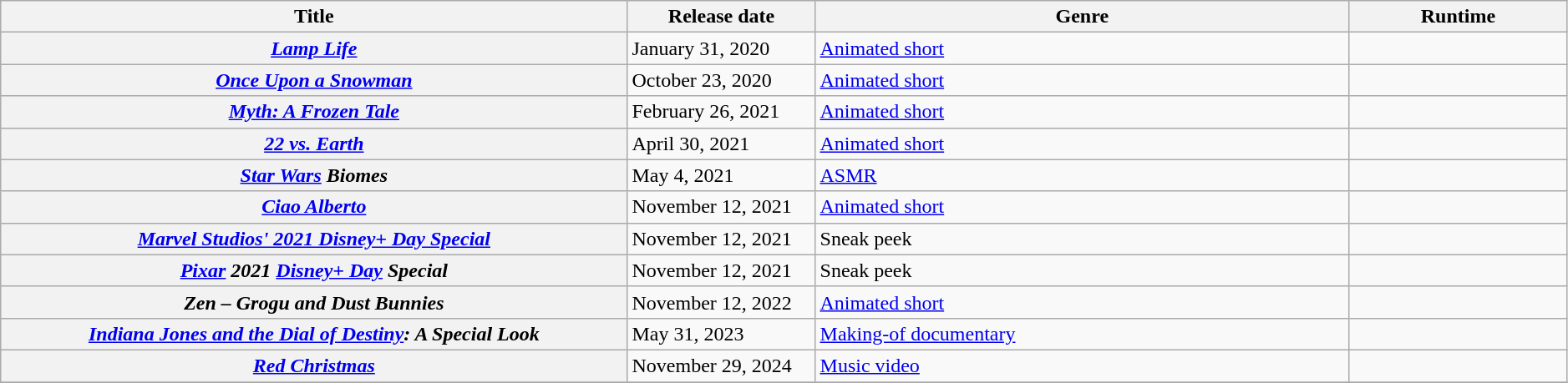<table class="wikitable plainrowheaders sortable" style="width:99%;">
<tr>
<th scope="col" style="width:40%;">Title</th>
<th scope="col" style="width:12%;">Release date</th>
<th>Genre</th>
<th>Runtime</th>
</tr>
<tr>
<th scope="row"><em><a href='#'>Lamp Life</a></em></th>
<td>January 31, 2020</td>
<td><a href='#'>Animated short</a></td>
<td></td>
</tr>
<tr>
<th scope="row"><em><a href='#'>Once Upon a Snowman</a></em></th>
<td>October 23, 2020</td>
<td><a href='#'>Animated short</a></td>
<td></td>
</tr>
<tr>
<th scope="row"><em><a href='#'>Myth: A Frozen Tale</a></em></th>
<td>February 26, 2021</td>
<td><a href='#'>Animated short</a></td>
<td></td>
</tr>
<tr>
<th scope="row"><em><a href='#'>22 vs. Earth</a></em></th>
<td>April 30, 2021</td>
<td><a href='#'>Animated short</a></td>
<td></td>
</tr>
<tr>
<th scope="row"><em><a href='#'>Star Wars</a> Biomes</em></th>
<td>May 4, 2021</td>
<td><a href='#'>ASMR</a></td>
<td></td>
</tr>
<tr>
<th scope="row"><em><a href='#'>Ciao Alberto</a></em></th>
<td>November 12, 2021</td>
<td><a href='#'>Animated short</a></td>
<td></td>
</tr>
<tr>
<th scope="row"><em><a href='#'>Marvel Studios' 2021 Disney+ Day Special</a></em></th>
<td>November 12, 2021</td>
<td>Sneak peek</td>
<td></td>
</tr>
<tr>
<th scope="row"><em><a href='#'>Pixar</a> 2021 <a href='#'>Disney+ Day</a> Special</em></th>
<td>November 12, 2021</td>
<td>Sneak peek</td>
<td></td>
</tr>
<tr>
<th scope="row"><em>Zen – Grogu and Dust Bunnies</em></th>
<td>November 12, 2022</td>
<td><a href='#'>Animated short</a></td>
<td></td>
</tr>
<tr>
<th scope="row"><em><a href='#'>Indiana Jones and the Dial of Destiny</a>: A Special Look</em></th>
<td>May 31, 2023</td>
<td><a href='#'>Making-of documentary</a></td>
<td></td>
</tr>
<tr>
<th scope="row"><em><a href='#'>Red Christmas</a></em></th>
<td>November 29, 2024</td>
<td><a href='#'>Music video</a></td>
<td></td>
</tr>
<tr>
</tr>
</table>
